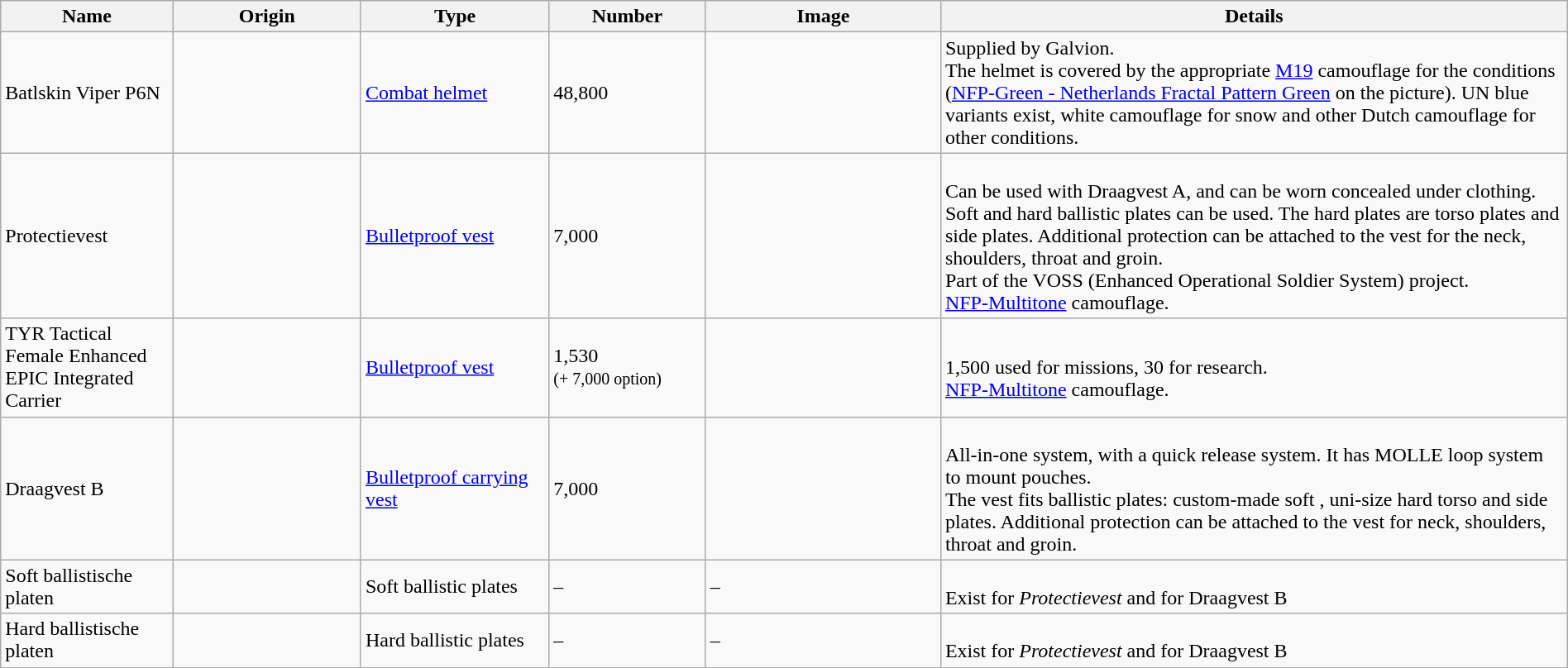<table class="wikitable" style="margin:auto; width:100%;">
<tr>
<th style="text-align: center; width:11%;">Name</th>
<th style="text-align: center; width:12%;">Origin</th>
<th style="text-align: center; width:12%;">Type</th>
<th style="text-align: center; width:10%;">Number</th>
<th style="text-align: center; width:15%;">Image</th>
<th style="text-align: center; width:40%;">Details</th>
</tr>
<tr>
<td>Batlskin Viper P6N</td>
<td><small></small></td>
<td><a href='#'>Combat helmet</a></td>
<td>48,800</td>
<td></td>
<td>Supplied by Galvion.<br>The helmet is covered by the appropriate <a href='#'>M19</a> camouflage for the conditions (<a href='#'>NFP-Green - Netherlands Fractal Pattern Green</a> on the picture). UN blue variants exist, white camouflage for snow and other Dutch camouflage for other conditions.</td>
</tr>
<tr>
<td>Protectievest</td>
<td><small></small></td>
<td><a href='#'>Bulletproof vest</a></td>
<td>7,000</td>
<td></td>
<td><br>Can be used with Draagvest A, and can be worn concealed under clothing. Soft and hard ballistic plates can be used. The hard plates are torso plates and side plates. Additional protection can be attached to the vest for the neck, shoulders, throat and groin.<br>Part of the VOSS (Enhanced Operational Soldier System) project.<br><a href='#'>NFP-Multitone</a> camouflage.</td>
</tr>
<tr>
<td>TYR Tactical Female Enhanced EPIC Integrated Carrier</td>
<td><small></small></td>
<td><a href='#'>Bulletproof vest</a></td>
<td>1,530<br><small>(+ 7,000 option)</small></td>
<td></td>
<td><br>1,500 used for missions, 30 for research.<br><a href='#'>NFP-Multitone</a> camouflage.</td>
</tr>
<tr>
<td>Draagvest B</td>
<td><small></small></td>
<td><a href='#'>Bulletproof carrying vest</a></td>
<td>7,000</td>
<td><br></td>
<td><br>All-in-one system, with a quick release system. It has MOLLE loop system to mount pouches.<br>The vest fits ballistic plates: custom-made soft , uni-size hard torso and side plates. Additional protection can be attached to the vest for neck, shoulders, throat and groin.</td>
</tr>
<tr>
<td>Soft ballistische platen</td>
<td><small></small></td>
<td>Soft ballistic plates</td>
<td>–</td>
<td>–</td>
<td><br>Exist for <em>Protectievest</em> and for Draagvest B</td>
</tr>
<tr>
<td>Hard ballistische platen</td>
<td><small></small></td>
<td>Hard ballistic plates</td>
<td>–</td>
<td>–</td>
<td><br>Exist for <em>Protectievest</em> and for Draagvest B</td>
</tr>
</table>
